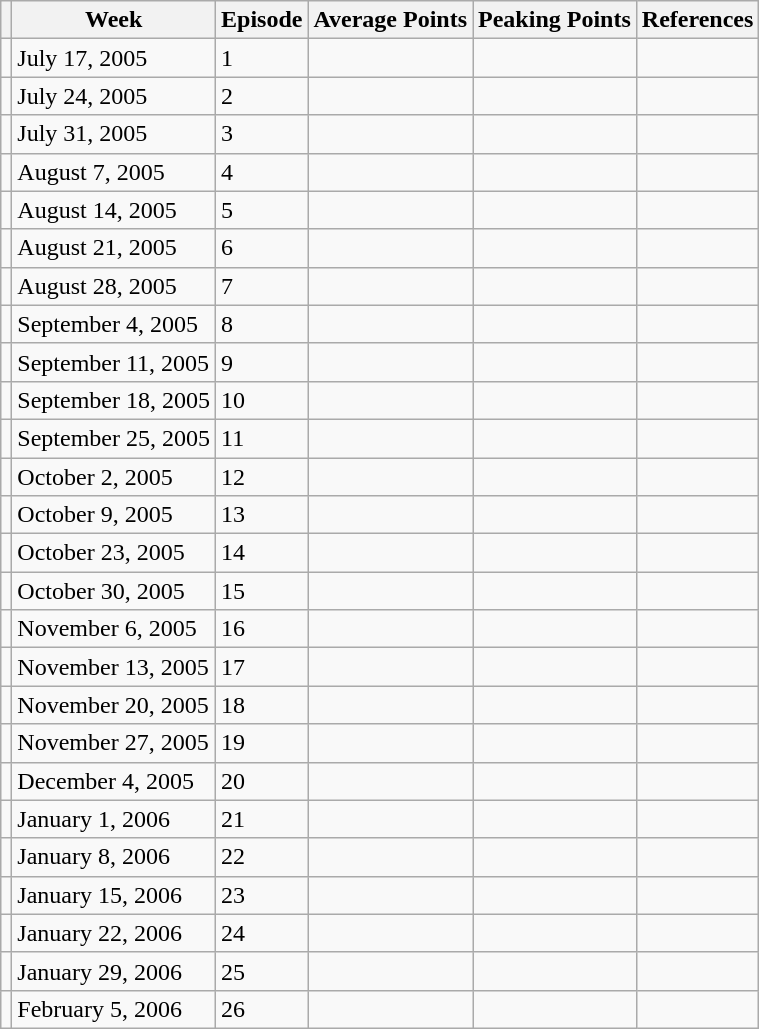<table class="wikitable">
<tr>
<th></th>
<th>Week</th>
<th>Episode</th>
<th>Average Points</th>
<th>Peaking Points</th>
<th>References</th>
</tr>
<tr>
<td></td>
<td>July 17, 2005</td>
<td>1</td>
<td></td>
<td></td>
<td></td>
</tr>
<tr>
<td></td>
<td>July 24, 2005</td>
<td>2</td>
<td></td>
<td></td>
<td></td>
</tr>
<tr>
<td></td>
<td>July 31, 2005</td>
<td>3</td>
<td></td>
<td></td>
<td></td>
</tr>
<tr>
<td></td>
<td>August 7, 2005</td>
<td>4</td>
<td></td>
<td></td>
<td></td>
</tr>
<tr>
<td></td>
<td>August 14, 2005</td>
<td>5</td>
<td></td>
<td></td>
<td></td>
</tr>
<tr>
<td></td>
<td>August 21, 2005</td>
<td>6</td>
<td></td>
<td></td>
<td></td>
</tr>
<tr>
<td></td>
<td>August 28, 2005</td>
<td>7</td>
<td></td>
<td></td>
<td></td>
</tr>
<tr>
<td></td>
<td>September 4, 2005</td>
<td>8</td>
<td></td>
<td></td>
<td></td>
</tr>
<tr>
<td></td>
<td>September 11, 2005</td>
<td>9</td>
<td></td>
<td></td>
<td></td>
</tr>
<tr>
<td></td>
<td>September 18, 2005</td>
<td>10</td>
<td></td>
<td></td>
<td></td>
</tr>
<tr>
<td></td>
<td>September 25, 2005</td>
<td>11</td>
<td></td>
<td></td>
<td></td>
</tr>
<tr>
<td></td>
<td>October 2, 2005</td>
<td>12</td>
<td></td>
<td></td>
<td></td>
</tr>
<tr>
<td></td>
<td>October 9, 2005</td>
<td>13</td>
<td></td>
<td></td>
<td></td>
</tr>
<tr>
<td></td>
<td>October 23, 2005</td>
<td>14</td>
<td></td>
<td></td>
<td></td>
</tr>
<tr>
<td></td>
<td>October 30, 2005</td>
<td>15</td>
<td></td>
<td></td>
<td></td>
</tr>
<tr>
<td></td>
<td>November 6, 2005</td>
<td>16</td>
<td></td>
<td></td>
<td></td>
</tr>
<tr>
<td></td>
<td>November 13, 2005</td>
<td>17</td>
<td></td>
<td></td>
<td></td>
</tr>
<tr>
<td></td>
<td>November 20, 2005</td>
<td>18</td>
<td></td>
<td></td>
<td></td>
</tr>
<tr>
<td></td>
<td>November 27, 2005</td>
<td>19</td>
<td></td>
<td></td>
<td></td>
</tr>
<tr>
<td></td>
<td>December 4, 2005</td>
<td>20</td>
<td></td>
<td></td>
<td></td>
</tr>
<tr>
<td></td>
<td>January 1, 2006</td>
<td>21</td>
<td></td>
<td></td>
<td></td>
</tr>
<tr>
<td></td>
<td>January 8, 2006</td>
<td>22</td>
<td></td>
<td></td>
<td></td>
</tr>
<tr>
<td></td>
<td>January 15, 2006</td>
<td>23</td>
<td></td>
<td></td>
<td></td>
</tr>
<tr>
<td></td>
<td>January 22, 2006</td>
<td>24</td>
<td></td>
<td></td>
<td></td>
</tr>
<tr>
<td></td>
<td>January 29, 2006</td>
<td>25</td>
<td></td>
<td></td>
<td></td>
</tr>
<tr>
<td></td>
<td>February 5, 2006</td>
<td>26</td>
<td></td>
<td></td>
<td></td>
</tr>
</table>
